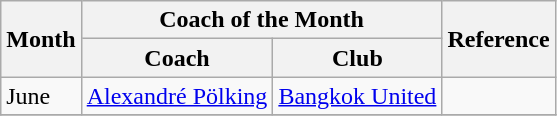<table class="wikitable">
<tr>
<th rowspan="2">Month</th>
<th colspan="2">Coach of the Month</th>
<th rowspan="2">Reference</th>
</tr>
<tr>
<th>Coach</th>
<th>Club</th>
</tr>
<tr>
<td>June</td>
<td> <a href='#'>Alexandré Pölking</a></td>
<td><a href='#'>Bangkok United</a></td>
<td align=center></td>
</tr>
<tr>
</tr>
</table>
